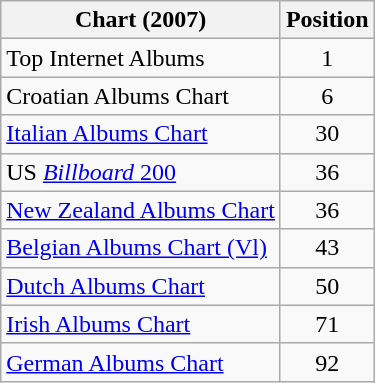<table class="wikitable" border="1">
<tr>
<th>Chart (2007)</th>
<th>Position</th>
</tr>
<tr>
<td>Top Internet Albums</td>
<td align="center">1</td>
</tr>
<tr>
<td>Croatian Albums Chart</td>
<td align="center">6</td>
</tr>
<tr>
<td><a href='#'>Italian Albums Chart</a></td>
<td align="center">30</td>
</tr>
<tr>
<td>US <a href='#'><em>Billboard</em> 200</a></td>
<td align="center">36</td>
</tr>
<tr>
<td><a href='#'>New Zealand Albums Chart</a></td>
<td align="center">36</td>
</tr>
<tr>
<td><a href='#'>Belgian Albums Chart (Vl)</a></td>
<td align="center">43</td>
</tr>
<tr>
<td><a href='#'>Dutch Albums Chart</a></td>
<td align="center">50</td>
</tr>
<tr>
<td><a href='#'>Irish Albums Chart</a></td>
<td align="center">71</td>
</tr>
<tr>
<td><a href='#'>German Albums Chart</a></td>
<td align="center">92</td>
</tr>
</table>
